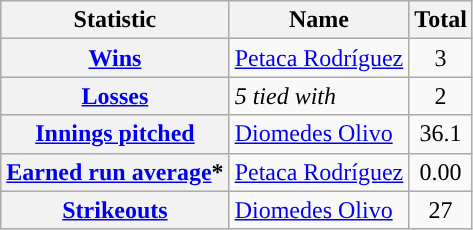<table class="wikitable plainrowheaders">
<tr>
<th scope="col">Statistic</th>
<th scope="col">Name</th>
<th scope="col">Total</th>
</tr>
<tr>
<th scope="row"><a href='#'>Wins</a></th>
<td> <a href='#'>Petaca Rodríguez</a></td>
<td align=center>3</td>
</tr>
<tr>
<th scope="row"><a href='#'>Losses</a></th>
<td><em>5 tied with</em></td>
<td align=center>2</td>
</tr>
<tr>
<th scope="row"><a href='#'>Innings pitched</a></th>
<td> <a href='#'>Diomedes Olivo</a></td>
<td align=center>36.1</td>
</tr>
<tr>
<th scope="row"><a href='#'>Earned run average</a>*</th>
<td> <a href='#'>Petaca Rodríguez</a></td>
<td align=center>0.00</td>
</tr>
<tr>
<th scope="row" rowspan=2><a href='#'>Strikeouts</a></th>
<td> <a href='#'>Diomedes Olivo</a></td>
<td align=center>27</td>
</tr>
</table>
